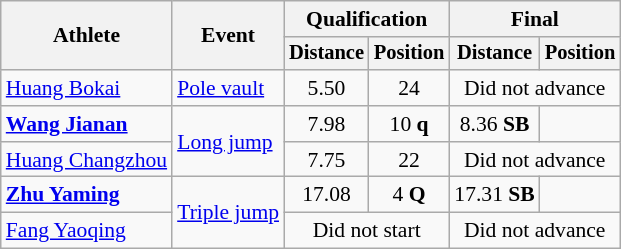<table class="wikitable" style="font-size:90%">
<tr>
<th rowspan="2">Athlete</th>
<th rowspan="2">Event</th>
<th colspan="2">Qualification</th>
<th colspan="2">Final</th>
</tr>
<tr style="font-size:95%">
<th>Distance</th>
<th>Position</th>
<th>Distance</th>
<th>Position</th>
</tr>
<tr align="center">
<td align="left"><a href='#'>Huang Bokai</a></td>
<td align="left"><a href='#'>Pole vault</a></td>
<td>5.50</td>
<td>24</td>
<td colspan="2">Did not advance</td>
</tr>
<tr align="center">
<td align="left"><strong><a href='#'>Wang Jianan</a></strong></td>
<td align="left" rowspan=2><a href='#'>Long jump</a></td>
<td>7.98</td>
<td>10 <strong>q</strong></td>
<td>8.36 <strong>SB</strong></td>
<td></td>
</tr>
<tr align="center">
<td align="left"><a href='#'>Huang Changzhou</a></td>
<td>7.75</td>
<td>22</td>
<td colspan="2">Did not advance</td>
</tr>
<tr align="center">
<td align="left"><strong><a href='#'>Zhu Yaming</a></strong></td>
<td align="left" rowspan=2><a href='#'>Triple jump</a></td>
<td>17.08</td>
<td>4 <strong>Q</strong></td>
<td>17.31 <strong>SB</strong></td>
<td></td>
</tr>
<tr align="center">
<td align="left"><a href='#'>Fang Yaoqing</a></td>
<td colspan="2">Did not start</td>
<td colspan="2">Did not advance</td>
</tr>
</table>
